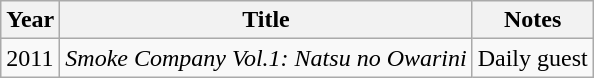<table class="wikitable">
<tr>
<th>Year</th>
<th>Title</th>
<th>Notes</th>
</tr>
<tr>
<td>2011</td>
<td><em>Smoke Company Vol.1: Natsu no Owarini</em></td>
<td>Daily guest</td>
</tr>
</table>
